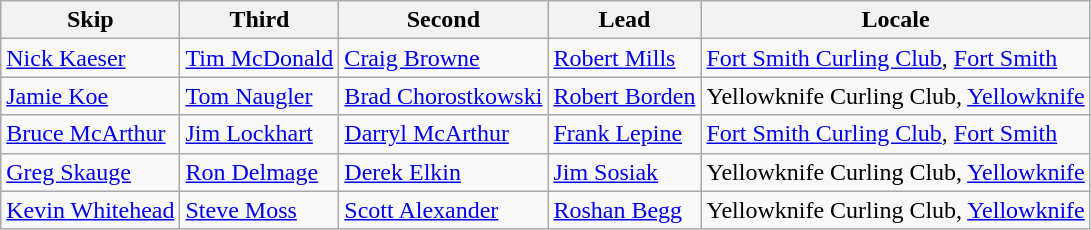<table class="wikitable">
<tr>
<th>Skip</th>
<th>Third</th>
<th>Second</th>
<th>Lead</th>
<th>Locale</th>
</tr>
<tr>
<td><a href='#'>Nick Kaeser</a></td>
<td><a href='#'>Tim McDonald</a></td>
<td><a href='#'>Craig Browne</a></td>
<td><a href='#'>Robert Mills</a></td>
<td><a href='#'>Fort Smith Curling Club</a>, <a href='#'>Fort Smith</a></td>
</tr>
<tr>
<td><a href='#'>Jamie Koe</a></td>
<td><a href='#'>Tom Naugler</a></td>
<td><a href='#'>Brad Chorostkowski</a></td>
<td><a href='#'>Robert Borden</a></td>
<td>Yellowknife Curling Club, <a href='#'>Yellowknife</a></td>
</tr>
<tr>
<td><a href='#'>Bruce McArthur</a></td>
<td><a href='#'>Jim Lockhart</a></td>
<td><a href='#'>Darryl McArthur</a></td>
<td><a href='#'>Frank Lepine</a></td>
<td><a href='#'>Fort Smith Curling Club</a>, <a href='#'>Fort Smith</a></td>
</tr>
<tr>
<td><a href='#'>Greg Skauge</a></td>
<td><a href='#'>Ron Delmage</a></td>
<td><a href='#'>Derek Elkin</a></td>
<td><a href='#'>Jim Sosiak</a></td>
<td>Yellowknife Curling Club, <a href='#'>Yellowknife</a></td>
</tr>
<tr>
<td><a href='#'>Kevin Whitehead</a></td>
<td><a href='#'>Steve Moss</a></td>
<td><a href='#'>Scott Alexander</a></td>
<td><a href='#'>Roshan Begg</a></td>
<td>Yellowknife Curling Club, <a href='#'>Yellowknife</a></td>
</tr>
</table>
